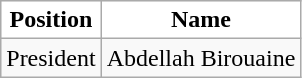<table class="wikitable">
<tr>
<th style="color:black; background:#FFFFFF;">Position</th>
<th style="color:black; background:#FFFFFF;">Name</th>
</tr>
<tr>
<td>President</td>
<td> Abdellah Birouaine</td>
</tr>
</table>
